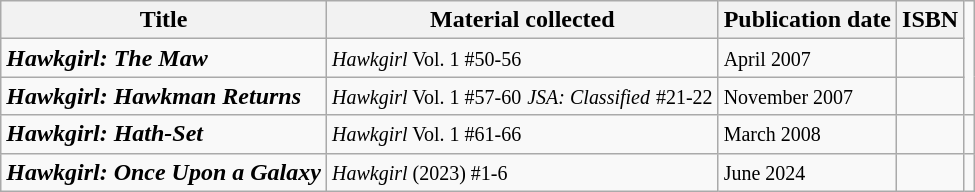<table class="wikitable">
<tr>
<th>Title</th>
<th>Material collected</th>
<th>Publication date</th>
<th>ISBN</th>
</tr>
<tr>
<td><strong><em>Hawkgirl: The Maw</em></strong></td>
<td><small><em>Hawkgirl</em> Vol. 1 #50-56</small></td>
<td><small>April 2007</small></td>
<td></td>
</tr>
<tr>
<td><strong><em>Hawkgirl: Hawkman Returns</em></strong></td>
<td><small><em>Hawkgirl</em> Vol. 1 #57-60</small> <em><small>JSA: Classified</small></em> <small>#21-22</small></td>
<td><small>November 2007</small></td>
<td></td>
</tr>
<tr>
<td><strong><em>Hawkgirl: Hath-Set</em></strong></td>
<td><small><em>Hawkgirl</em> Vol. 1 #61-66</small></td>
<td><small>March 2008</small></td>
<td></td>
<td></td>
</tr>
<tr>
<td><strong><em>Hawkgirl: Once Upon a Galaxy</em></strong></td>
<td><small><em>Hawkgirl</em> (2023) #1-6</small></td>
<td><small>June 2024</small></td>
<td></td>
</tr>
</table>
